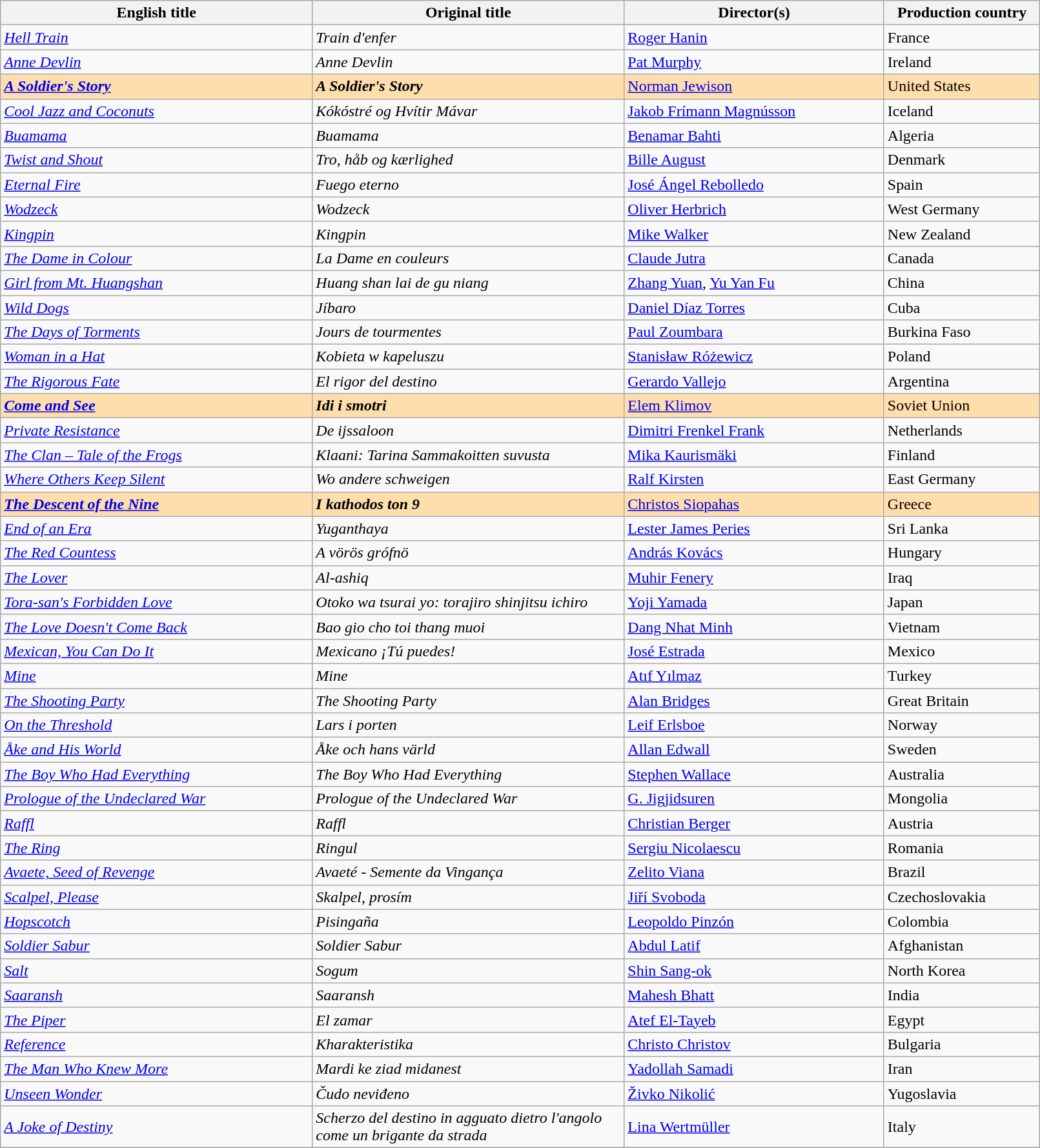<table class="sortable wikitable" width="85%" cellpadding="5">
<tr>
<th width="30%">English title</th>
<th width="30%">Original title</th>
<th width="25%">Director(s)</th>
<th width="15%">Production country</th>
</tr>
<tr>
<td><em><a href='#'>Hell Train</a></em></td>
<td><em>Train d'enfer</em></td>
<td><a href='#'>Roger Hanin</a></td>
<td>France</td>
</tr>
<tr>
<td><em><a href='#'>Anne Devlin</a></em></td>
<td><em>Anne Devlin</em></td>
<td><a href='#'>Pat Murphy</a></td>
<td>Ireland</td>
</tr>
<tr style="background:#FFDEAD;">
<td><strong><em><a href='#'>A Soldier's Story</a></em></strong></td>
<td><strong><em>A Soldier's Story</em></strong></td>
<td><a href='#'>Norman Jewison</a></td>
<td>United States</td>
</tr>
<tr>
<td><em><a href='#'>Cool Jazz and Coconuts</a></em></td>
<td><em>Kókóstré og Hvítir Mávar</em></td>
<td><a href='#'>Jakob Frímann Magnússon</a></td>
<td>Iceland</td>
</tr>
<tr>
<td><em><a href='#'>Buamama</a></em></td>
<td><em>Buamama</em></td>
<td><a href='#'>Benamar Bahti</a></td>
<td>Algeria</td>
</tr>
<tr>
<td><em><a href='#'>Twist and Shout</a></em></td>
<td><em>Tro, håb og kærlighed</em></td>
<td><a href='#'>Bille August</a></td>
<td>Denmark</td>
</tr>
<tr>
<td><em><a href='#'>Eternal Fire</a></em></td>
<td><em>Fuego eterno</em></td>
<td><a href='#'>José Ángel Rebolledo</a></td>
<td>Spain</td>
</tr>
<tr>
<td><em><a href='#'>Wodzeck</a></em></td>
<td><em>Wodzeck</em></td>
<td><a href='#'>Oliver Herbrich</a></td>
<td>West Germany</td>
</tr>
<tr>
<td><em><a href='#'>Kingpin</a></em></td>
<td><em>Kingpin</em></td>
<td><a href='#'>Mike Walker</a></td>
<td>New Zealand</td>
</tr>
<tr>
<td><em><a href='#'>The Dame in Colour</a></em></td>
<td><em>La Dame en couleurs</em></td>
<td><a href='#'>Claude Jutra</a></td>
<td>Canada</td>
</tr>
<tr>
<td><em><a href='#'>Girl from Mt. Huangshan</a></em></td>
<td><em>Huang shan lai de gu niang</em></td>
<td><a href='#'>Zhang Yuan</a>, <a href='#'>Yu Yan Fu</a></td>
<td>China</td>
</tr>
<tr>
<td><em><a href='#'>Wild Dogs</a></em></td>
<td><em>Jíbaro</em></td>
<td><a href='#'>Daniel Díaz Torres</a></td>
<td>Cuba</td>
</tr>
<tr>
<td><em><a href='#'>The Days of Torments</a></em></td>
<td><em>Jours de tourmentes</em></td>
<td><a href='#'>Paul Zoumbara</a></td>
<td>Burkina Faso</td>
</tr>
<tr>
<td><em><a href='#'>Woman in a Hat</a></em></td>
<td><em>Kobieta w kapeluszu</em></td>
<td><a href='#'>Stanisław Różewicz</a></td>
<td>Poland</td>
</tr>
<tr>
<td><em><a href='#'>The Rigorous Fate</a></em></td>
<td><em>El rigor del destino</em></td>
<td><a href='#'>Gerardo Vallejo</a></td>
<td>Argentina</td>
</tr>
<tr style="background:#FFDEAD;">
<td><strong><em><a href='#'>Come and See</a></em></strong></td>
<td><strong><em>Idi i smotri</em></strong></td>
<td><a href='#'>Elem Klimov</a></td>
<td>Soviet Union</td>
</tr>
<tr>
<td><em><a href='#'>Private Resistance</a></em></td>
<td><em>De ijssaloon</em></td>
<td><a href='#'>Dimitri Frenkel Frank</a></td>
<td>Netherlands</td>
</tr>
<tr>
<td><em><a href='#'>The Clan – Tale of the Frogs</a></em></td>
<td><em>Klaani: Tarina Sammakoitten suvusta</em></td>
<td><a href='#'>Mika Kaurismäki</a></td>
<td>Finland</td>
</tr>
<tr>
<td><em><a href='#'>Where Others Keep Silent</a></em></td>
<td><em>Wo andere schweigen</em></td>
<td><a href='#'>Ralf Kirsten</a></td>
<td>East Germany</td>
</tr>
<tr style="background:#FFDEAD;">
<td><strong><em><a href='#'>The Descent of the Nine</a></em></strong></td>
<td><strong><em>I kathodos ton 9</em></strong></td>
<td><a href='#'>Christos Siopahas</a></td>
<td>Greece</td>
</tr>
<tr>
<td><em><a href='#'>End of an Era</a></em></td>
<td><em>Yuganthaya</em></td>
<td><a href='#'>Lester James Peries</a></td>
<td>Sri Lanka</td>
</tr>
<tr>
<td><em><a href='#'>The Red Countess</a></em></td>
<td><em>A vörös grófnö</em></td>
<td><a href='#'>András Kovács</a></td>
<td>Hungary</td>
</tr>
<tr>
<td><em><a href='#'>The Lover</a></em></td>
<td><em>Al-ashiq</em></td>
<td><a href='#'>Muhir Fenery</a></td>
<td>Iraq</td>
</tr>
<tr>
<td><em><a href='#'>Tora-san's Forbidden Love</a></em></td>
<td><em>Otoko wa tsurai yo: torajiro shinjitsu ichiro</em></td>
<td><a href='#'>Yoji Yamada</a></td>
<td>Japan</td>
</tr>
<tr>
<td><em><a href='#'>The Love Doesn't Come Back</a></em></td>
<td><em>Bao gio cho toi thang muoi</em></td>
<td><a href='#'>Dang Nhat Minh</a></td>
<td>Vietnam</td>
</tr>
<tr>
<td><em><a href='#'>Mexican, You Can Do It</a></em></td>
<td><em>Mexicano ¡Tú puedes!</em></td>
<td><a href='#'>José Estrada</a></td>
<td>Mexico</td>
</tr>
<tr>
<td><em><a href='#'>Mine</a></em></td>
<td><em>Mine</em></td>
<td><a href='#'>Atıf Yılmaz</a></td>
<td>Turkey</td>
</tr>
<tr>
<td><em><a href='#'>The Shooting Party</a></em></td>
<td><em>The Shooting Party</em></td>
<td><a href='#'>Alan Bridges</a></td>
<td>Great Britain</td>
</tr>
<tr>
<td><em><a href='#'>On the Threshold</a></em></td>
<td><em>Lars i porten</em></td>
<td><a href='#'>Leif Erlsboe</a></td>
<td>Norway</td>
</tr>
<tr>
<td><em><a href='#'>Åke and His World</a></em></td>
<td><em>Åke och hans värld</em></td>
<td><a href='#'>Allan Edwall</a></td>
<td>Sweden</td>
</tr>
<tr>
<td><em><a href='#'>The Boy Who Had Everything</a></em></td>
<td><em>The Boy Who Had Everything</em></td>
<td><a href='#'>Stephen Wallace</a></td>
<td>Australia</td>
</tr>
<tr>
<td><em><a href='#'>Prologue of the Undeclared War</a></em></td>
<td><em>Prologue of the Undeclared War</em></td>
<td><a href='#'>G. Jigjidsuren</a></td>
<td>Mongolia</td>
</tr>
<tr>
<td><em><a href='#'>Raffl</a></em></td>
<td><em>Raffl</em></td>
<td><a href='#'>Christian Berger</a></td>
<td>Austria</td>
</tr>
<tr>
<td><em><a href='#'>The Ring</a></em></td>
<td><em>Ringul</em></td>
<td><a href='#'>Sergiu Nicolaescu</a></td>
<td>Romania</td>
</tr>
<tr>
<td><em><a href='#'>Avaete, Seed of Revenge</a></em></td>
<td><em>Avaeté - Semente da Vingança</em></td>
<td><a href='#'>Zelito Viana</a></td>
<td>Brazil</td>
</tr>
<tr>
<td><em><a href='#'>Scalpel, Please</a></em></td>
<td><em>Skalpel, prosím</em></td>
<td><a href='#'>Jiří Svoboda</a></td>
<td>Czechoslovakia</td>
</tr>
<tr>
<td><em><a href='#'>Hopscotch</a></em></td>
<td><em>Pisingaña</em></td>
<td><a href='#'>Leopoldo Pinzón</a></td>
<td>Colombia</td>
</tr>
<tr>
<td><em><a href='#'>Soldier Sabur</a></em></td>
<td><em>Soldier Sabur</em></td>
<td><a href='#'>Abdul Latif</a></td>
<td>Afghanistan</td>
</tr>
<tr>
<td><em><a href='#'>Salt</a></em></td>
<td><em>Sogum</em></td>
<td><a href='#'>Shin Sang-ok</a></td>
<td>North Korea</td>
</tr>
<tr>
<td><em><a href='#'>Saaransh</a></em></td>
<td><em>Saaransh</em></td>
<td><a href='#'>Mahesh Bhatt</a></td>
<td>India</td>
</tr>
<tr>
<td><em><a href='#'>The Piper</a></em></td>
<td><em>El zamar</em></td>
<td><a href='#'>Atef El-Tayeb</a></td>
<td>Egypt</td>
</tr>
<tr>
<td><em><a href='#'>Reference</a></em></td>
<td><em>Kharakteristika</em></td>
<td><a href='#'>Christo Christov</a></td>
<td>Bulgaria</td>
</tr>
<tr>
<td><em><a href='#'>The Man Who Knew More</a></em></td>
<td><em>Mardi ke ziad midanest</em></td>
<td><a href='#'>Yadollah Samadi</a></td>
<td>Iran</td>
</tr>
<tr>
<td><em><a href='#'>Unseen Wonder</a></em></td>
<td><em>Čudo neviđeno</em></td>
<td><a href='#'>Živko Nikolić</a></td>
<td>Yugoslavia</td>
</tr>
<tr>
<td><em><a href='#'>A Joke of Destiny</a></em></td>
<td><em>Scherzo del destino in agguato dietro l'angolo come un brigante da strada</em></td>
<td><a href='#'>Lina Wertmüller</a></td>
<td>Italy</td>
</tr>
<tr>
</tr>
</table>
